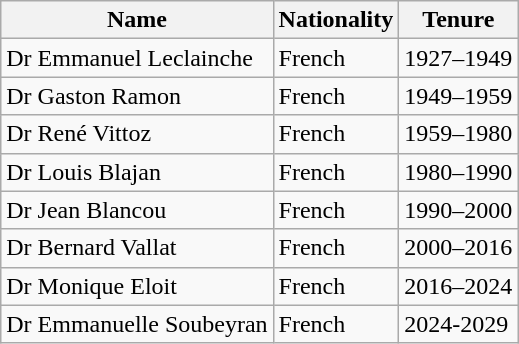<table class="wikitable">
<tr>
<th>Name</th>
<th>Nationality</th>
<th>Tenure</th>
</tr>
<tr>
<td>Dr Emmanuel Leclainche</td>
<td>French</td>
<td>1927–1949</td>
</tr>
<tr>
<td>Dr Gaston Ramon</td>
<td>French</td>
<td>1949–1959</td>
</tr>
<tr>
<td>Dr René Vittoz</td>
<td>French</td>
<td>1959–1980</td>
</tr>
<tr>
<td>Dr Louis Blajan</td>
<td>French</td>
<td>1980–1990</td>
</tr>
<tr>
<td>Dr Jean Blancou</td>
<td>French</td>
<td>1990–2000</td>
</tr>
<tr>
<td>Dr Bernard Vallat</td>
<td>French</td>
<td>2000–2016</td>
</tr>
<tr>
<td>Dr Monique Eloit</td>
<td>French</td>
<td>2016–2024</td>
</tr>
<tr>
<td>Dr Emmanuelle Soubeyran</td>
<td>French</td>
<td>2024-2029 </td>
</tr>
</table>
